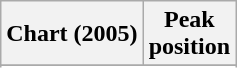<table class="wikitable plainrowheaders sortable" style="text-align:center;">
<tr>
<th scope="col">Chart (2005)</th>
<th scope="col">Peak<br>position</th>
</tr>
<tr>
</tr>
<tr>
</tr>
<tr>
</tr>
<tr>
</tr>
<tr>
</tr>
</table>
